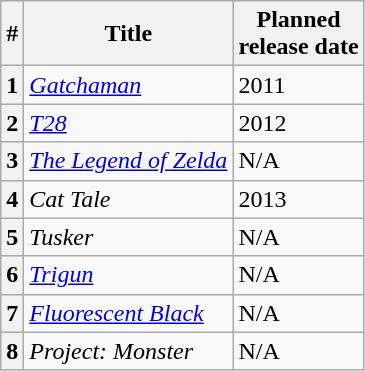<table class="wikitable sortable">
<tr>
<th>#</th>
<th scope="col">Title</th>
<th scope="col">Planned <br> release date</th>
</tr>
<tr>
<th>1</th>
<td scope="row"><em><a href='#'>Gatchaman</a></em></td>
<td>2011</td>
</tr>
<tr>
<th>2</th>
<td scope="row"><em><a href='#'>T28</a></em></td>
<td>2012</td>
</tr>
<tr>
<th>3</th>
<td scope="row"><em><a href='#'>The Legend of Zelda</a></em></td>
<td>N/A</td>
</tr>
<tr>
<th>4</th>
<td scope="row"><em>Cat Tale</em></td>
<td>2013</td>
</tr>
<tr>
<th>5</th>
<td scope="row"><em>Tusker</em> </td>
<td>N/A</td>
</tr>
<tr>
<th>6</th>
<td scope="row"><em><a href='#'>Trigun</a></em> </td>
<td>N/A</td>
</tr>
<tr>
<th>7</th>
<td scope="row"><em><a href='#'>Fluorescent Black</a></em> </td>
<td>N/A</td>
</tr>
<tr>
<th>8</th>
<td scope="row"><em>Project: Monster</em> </td>
<td>N/A</td>
</tr>
</table>
